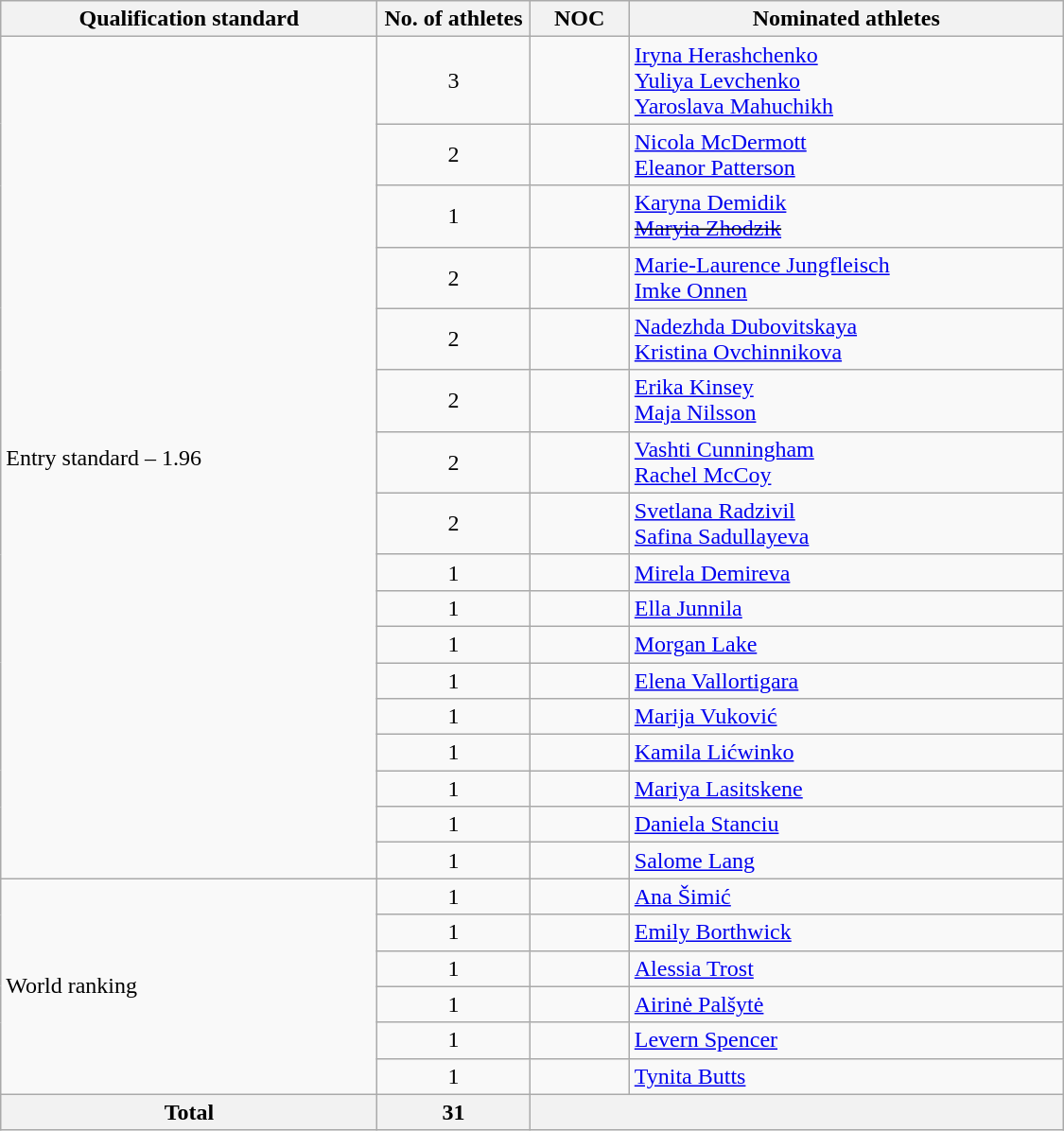<table class="wikitable" style="text-align:left; width:750px;">
<tr>
<th>Qualification standard</th>
<th width=100>No. of athletes</th>
<th>NOC</th>
<th>Nominated athletes</th>
</tr>
<tr>
<td rowspan="17">Entry standard – 1.96</td>
<td align=center>3</td>
<td></td>
<td><a href='#'>Iryna Herashchenko</a><br><a href='#'>Yuliya Levchenko</a><br><a href='#'>Yaroslava Mahuchikh</a></td>
</tr>
<tr>
<td align=center>2</td>
<td></td>
<td><a href='#'>Nicola McDermott</a><br><a href='#'>Eleanor Patterson</a></td>
</tr>
<tr>
<td align=center>1</td>
<td></td>
<td><a href='#'>Karyna Demidik</a><br><s><a href='#'>Maryia Zhodzik</a></s></td>
</tr>
<tr>
<td align=center>2</td>
<td></td>
<td><a href='#'>Marie-Laurence Jungfleisch</a> <br> <a href='#'>Imke Onnen</a></td>
</tr>
<tr>
<td align=center>2</td>
<td></td>
<td><a href='#'>Nadezhda Dubovitskaya</a> <br> <a href='#'>Kristina Ovchinnikova</a></td>
</tr>
<tr>
<td align=center>2</td>
<td></td>
<td><a href='#'>Erika Kinsey</a><br><a href='#'>Maja Nilsson</a></td>
</tr>
<tr>
<td align=center>2</td>
<td></td>
<td><a href='#'>Vashti Cunningham</a><br><a href='#'>Rachel McCoy</a></td>
</tr>
<tr>
<td align=center>2</td>
<td></td>
<td><a href='#'>Svetlana Radzivil</a><br><a href='#'>Safina Sadullayeva</a></td>
</tr>
<tr>
<td align=center>1</td>
<td></td>
<td><a href='#'>Mirela Demireva</a></td>
</tr>
<tr>
<td align=center>1</td>
<td></td>
<td><a href='#'>Ella Junnila</a></td>
</tr>
<tr>
<td align=center>1</td>
<td></td>
<td><a href='#'>Morgan Lake</a></td>
</tr>
<tr>
<td align=center>1</td>
<td></td>
<td><a href='#'>Elena Vallortigara</a></td>
</tr>
<tr>
<td align=center>1</td>
<td></td>
<td><a href='#'>Marija Vuković</a></td>
</tr>
<tr>
<td align=center>1</td>
<td></td>
<td><a href='#'>Kamila Lićwinko</a></td>
</tr>
<tr>
<td align=center>1</td>
<td></td>
<td><a href='#'>Mariya Lasitskene</a></td>
</tr>
<tr>
<td align=center>1</td>
<td></td>
<td><a href='#'>Daniela Stanciu</a></td>
</tr>
<tr>
<td align=center>1</td>
<td></td>
<td><a href='#'>Salome Lang</a></td>
</tr>
<tr>
<td rowspan=6>World ranking</td>
<td align=center>1</td>
<td></td>
<td><a href='#'>Ana Šimić</a></td>
</tr>
<tr>
<td align=center>1</td>
<td></td>
<td><a href='#'>Emily Borthwick</a></td>
</tr>
<tr>
<td align=center>1</td>
<td></td>
<td><a href='#'>Alessia Trost</a></td>
</tr>
<tr>
<td align=center>1</td>
<td></td>
<td><a href='#'>Airinė Palšytė</a></td>
</tr>
<tr>
<td align=center>1</td>
<td></td>
<td><a href='#'>Levern Spencer</a></td>
</tr>
<tr>
<td align=center>1</td>
<td></td>
<td><a href='#'>Tynita Butts</a></td>
</tr>
<tr>
<th>Total</th>
<th>31</th>
<th colspan=2></th>
</tr>
</table>
